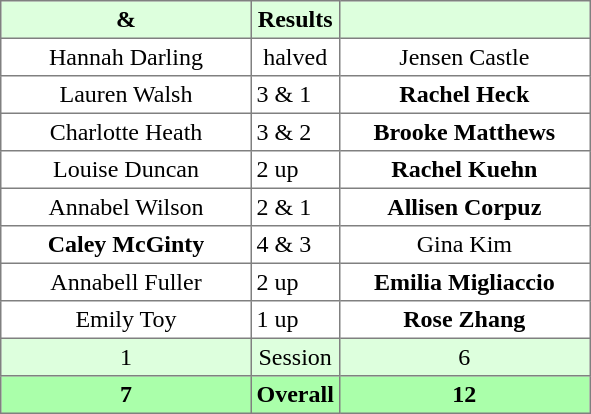<table border="1" cellpadding="3" style="border-collapse: collapse; text-align:center;">
<tr style="background:#ddffdd;">
<th width=160> & </th>
<th>Results</th>
<th width=160></th>
</tr>
<tr>
<td>Hannah Darling</td>
<td>halved</td>
<td>Jensen Castle</td>
</tr>
<tr>
<td>Lauren Walsh</td>
<td align=left> 3 & 1</td>
<td><strong>Rachel Heck</strong></td>
</tr>
<tr>
<td>Charlotte Heath</td>
<td align=left> 3 & 2</td>
<td><strong>Brooke Matthews</strong></td>
</tr>
<tr>
<td>Louise Duncan</td>
<td align=left> 2 up</td>
<td><strong>Rachel Kuehn</strong></td>
</tr>
<tr>
<td>Annabel Wilson</td>
<td align=left> 2 & 1</td>
<td><strong>Allisen Corpuz</strong></td>
</tr>
<tr>
<td><strong>Caley McGinty</strong></td>
<td align=left> 4 & 3</td>
<td>Gina Kim</td>
</tr>
<tr>
<td>Annabell Fuller</td>
<td align=left> 2 up</td>
<td><strong>Emilia Migliaccio</strong></td>
</tr>
<tr>
<td>Emily Toy</td>
<td align=left> 1 up</td>
<td><strong>Rose Zhang</strong></td>
</tr>
<tr style="background:#ddffdd;">
<td>1</td>
<td>Session</td>
<td>6</td>
</tr>
<tr style="background:#aaffaa;">
<th>7</th>
<th>Overall</th>
<th>12</th>
</tr>
</table>
